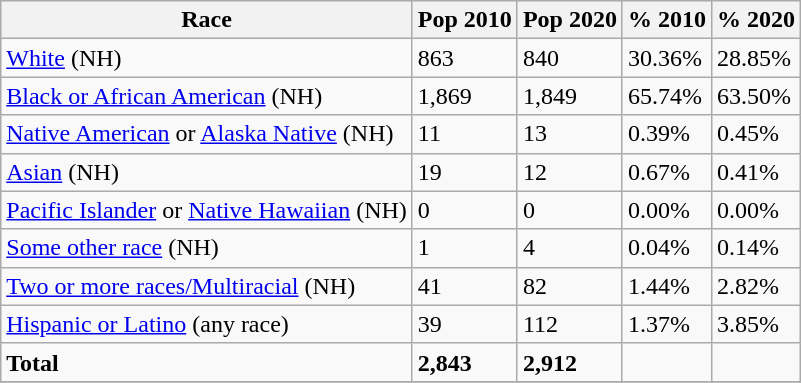<table class="wikitable">
<tr>
<th>Race</th>
<th>Pop 2010</th>
<th>Pop 2020</th>
<th>% 2010</th>
<th>% 2020</th>
</tr>
<tr>
<td><a href='#'>White</a> (NH)</td>
<td>863</td>
<td>840</td>
<td>30.36%</td>
<td>28.85%</td>
</tr>
<tr>
<td><a href='#'>Black or African American</a> (NH)</td>
<td>1,869</td>
<td>1,849</td>
<td>65.74%</td>
<td>63.50%</td>
</tr>
<tr>
<td><a href='#'>Native American</a> or <a href='#'>Alaska Native</a> (NH)</td>
<td>11</td>
<td>13</td>
<td>0.39%</td>
<td>0.45%</td>
</tr>
<tr>
<td><a href='#'>Asian</a> (NH)</td>
<td>19</td>
<td>12</td>
<td>0.67%</td>
<td>0.41%</td>
</tr>
<tr>
<td><a href='#'>Pacific Islander</a> or <a href='#'>Native Hawaiian</a> (NH)</td>
<td>0</td>
<td>0</td>
<td>0.00%</td>
<td>0.00%</td>
</tr>
<tr>
<td><a href='#'>Some other race</a> (NH)</td>
<td>1</td>
<td>4</td>
<td>0.04%</td>
<td>0.14%</td>
</tr>
<tr>
<td><a href='#'>Two or more races/Multiracial</a> (NH)</td>
<td>41</td>
<td>82</td>
<td>1.44%</td>
<td>2.82%</td>
</tr>
<tr>
<td><a href='#'>Hispanic or Latino</a> (any race)</td>
<td>39</td>
<td>112</td>
<td>1.37%</td>
<td>3.85%</td>
</tr>
<tr>
<td><strong>Total</strong></td>
<td><strong>2,843</strong></td>
<td><strong>2,912</strong></td>
<td></td>
<td></td>
</tr>
<tr>
</tr>
</table>
